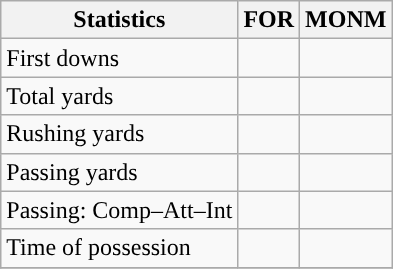<table class="wikitable" style="float: left;">
<tr>
<th>Statistics</th>
<th>FOR</th>
<th>MONM</th>
</tr>
<tr>
<td>First downs</td>
<td></td>
<td></td>
</tr>
<tr>
<td>Total yards</td>
<td></td>
<td></td>
</tr>
<tr>
<td>Rushing yards</td>
<td></td>
<td></td>
</tr>
<tr>
<td>Passing yards</td>
<td></td>
<td></td>
</tr>
<tr>
<td>Passing: Comp–Att–Int</td>
<td></td>
<td></td>
</tr>
<tr>
<td>Time of possession</td>
<td></td>
<td></td>
</tr>
<tr>
</tr>
</table>
